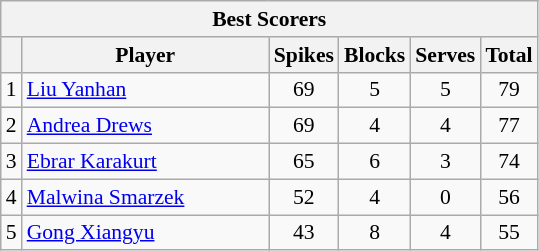<table class="wikitable sortable" style=font-size:90%>
<tr>
<th colspan=6>Best Scorers</th>
</tr>
<tr>
<th></th>
<th width=158>Player</th>
<th width=20>Spikes</th>
<th width=20>Blocks</th>
<th width=20>Serves</th>
<th width=20>Total</th>
</tr>
<tr>
<td>1</td>
<td> <a href='#'>Liu Yanhan</a></td>
<td align=center>69</td>
<td align=center>5</td>
<td align=center>5</td>
<td align=center>79</td>
</tr>
<tr>
<td>2</td>
<td> <a href='#'>Andrea Drews</a></td>
<td align=center>69</td>
<td align=center>4</td>
<td align=center>4</td>
<td align=center>77</td>
</tr>
<tr>
<td>3</td>
<td> <a href='#'>Ebrar Karakurt</a></td>
<td align=center>65</td>
<td align=center>6</td>
<td align=center>3</td>
<td align=center>74</td>
</tr>
<tr>
<td>4</td>
<td> <a href='#'>Malwina Smarzek</a></td>
<td align=center>52</td>
<td align=center>4</td>
<td align=center>0</td>
<td align=center>56</td>
</tr>
<tr>
<td>5</td>
<td> <a href='#'>Gong Xiangyu</a></td>
<td align=center>43</td>
<td align=center>8</td>
<td align=center>4</td>
<td align=center>55</td>
</tr>
</table>
